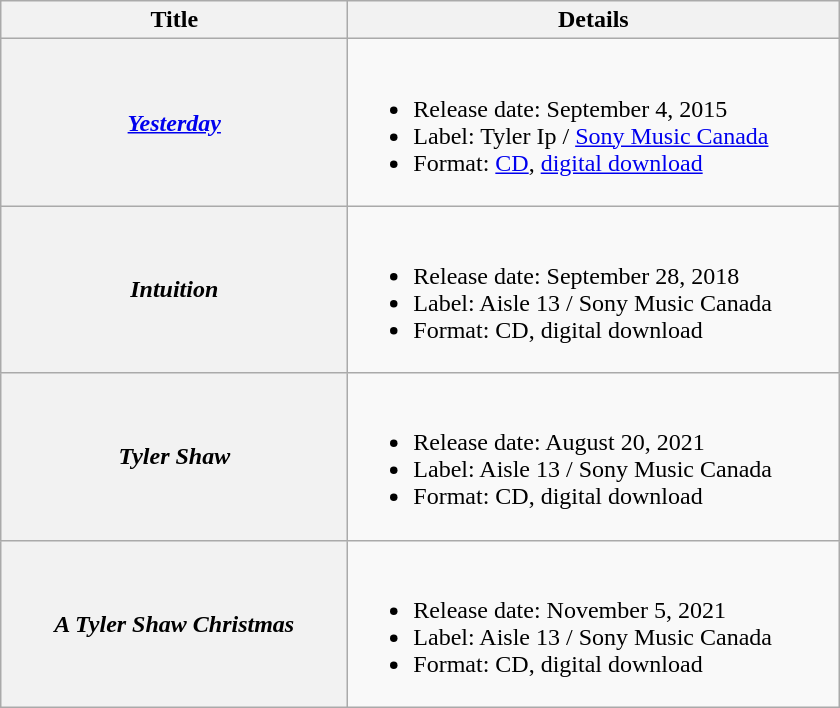<table class="wikitable plainrowheaders">
<tr>
<th style="width:14em;">Title</th>
<th style="width:20em;">Details</th>
</tr>
<tr>
<th scope="row"><em><a href='#'>Yesterday</a></em></th>
<td><br><ul><li>Release date: September 4, 2015</li><li>Label: Tyler Ip / <a href='#'>Sony Music Canada</a></li><li>Format: <a href='#'>CD</a>, <a href='#'>digital download</a></li></ul></td>
</tr>
<tr>
<th scope="row"><em>Intuition</em></th>
<td><br><ul><li>Release date: September 28, 2018</li><li>Label: Aisle 13 / Sony Music Canada</li><li>Format: CD, digital download</li></ul></td>
</tr>
<tr>
<th scope="row"><em>Tyler Shaw</em></th>
<td><br><ul><li>Release date: August 20, 2021</li><li>Label: Aisle 13 / Sony Music Canada</li><li>Format: CD, digital download</li></ul></td>
</tr>
<tr>
<th scope="row"><em>A Tyler Shaw Christmas</em></th>
<td><br><ul><li>Release date: November 5, 2021</li><li>Label: Aisle 13 / Sony Music Canada</li><li>Format: CD, digital download</li></ul></td>
</tr>
</table>
